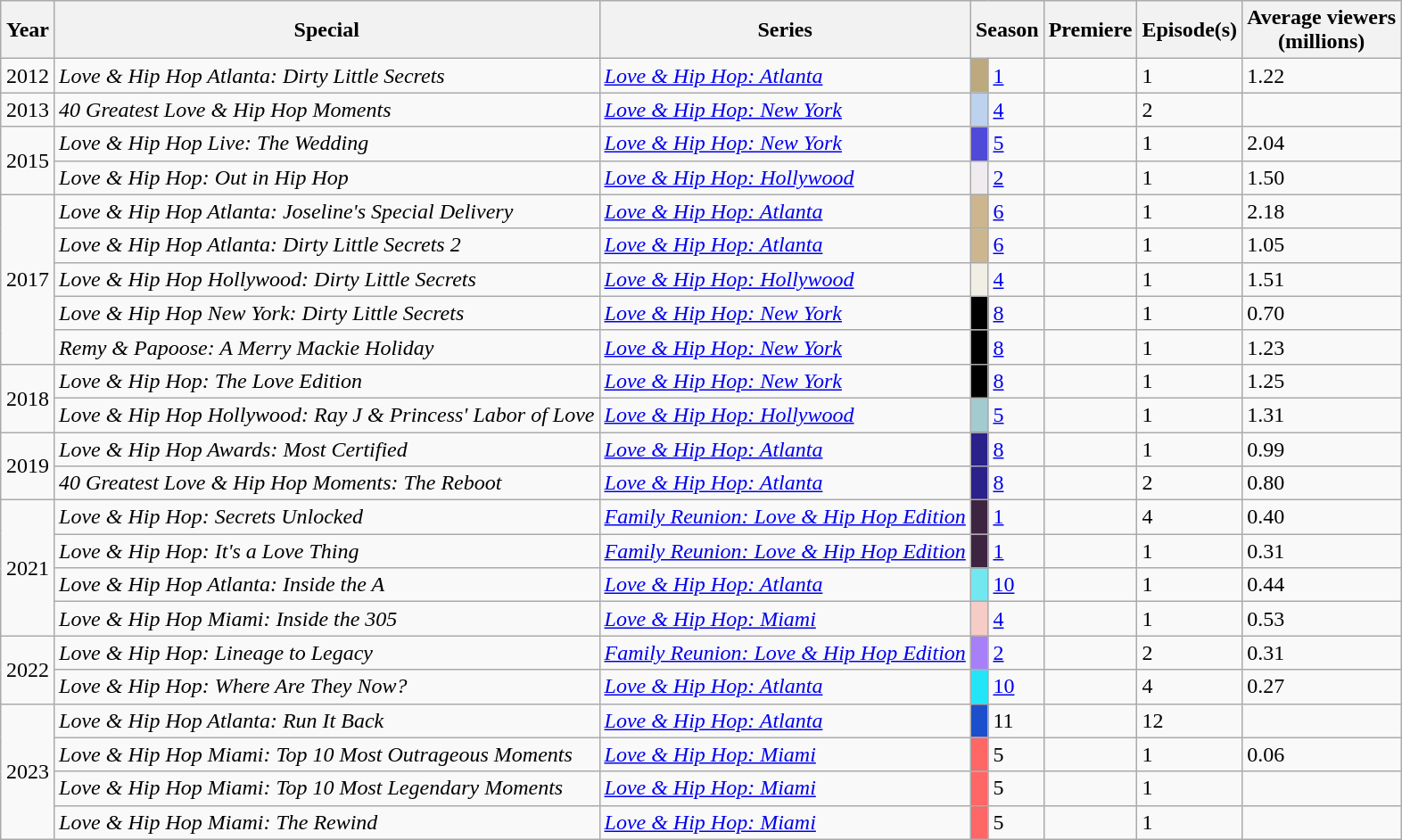<table class="wikitable sortable plainrowheaders" style="margin:auto;">
<tr>
<th scope="col">Year</th>
<th scope="col">Special</th>
<th scope="col">Series</th>
<th scope="col" colspan="2">Season</th>
<th scope="col">Premiere</th>
<th scope="col">Episode(s)</th>
<th scope="col">Average viewers<br>(millions)</th>
</tr>
<tr>
<td>2012</td>
<td><em>Love & Hip Hop Atlanta: Dirty Little Secrets</em></td>
<td><em><a href='#'>Love & Hip Hop: Atlanta</a></em></td>
<th scope="row" style="background:#bda97e; color:#000;"></th>
<td><a href='#'>1</a></td>
<td></td>
<td>1</td>
<td>1.22</td>
</tr>
<tr>
<td>2013</td>
<td><em>40 Greatest Love & Hip Hop Moments</em></td>
<td><em><a href='#'>Love & Hip Hop: New York</a></em></td>
<th scope="row" style="background:#bcd2ee; color:#000;"></th>
<td><a href='#'>4</a></td>
<td></td>
<td>2</td>
<td></td>
</tr>
<tr>
<td rowspan="2">2015</td>
<td><em>Love & Hip Hop Live: The Wedding</em></td>
<td><em><a href='#'>Love & Hip Hop: New York</a></em></td>
<th scope="row" style="background:#504ad8; color:#000;"></th>
<td><a href='#'>5</a></td>
<td></td>
<td>1</td>
<td>2.04</td>
</tr>
<tr>
<td><em>Love & Hip Hop: Out in Hip Hop</em></td>
<td><em><a href='#'>Love & Hip Hop: Hollywood</a></em></td>
<th scope="row" style="background:#efebee; color:#000;"></th>
<td><a href='#'>2</a></td>
<td></td>
<td>1</td>
<td>1.50</td>
</tr>
<tr>
<td rowspan="5">2017</td>
<td><em>Love & Hip Hop Atlanta: Joseline's Special Delivery</em></td>
<td><em><a href='#'>Love & Hip Hop: Atlanta</a></em></td>
<th scope="row" style="background:#ccb68f; color:#000;"></th>
<td><a href='#'>6</a></td>
<td></td>
<td>1</td>
<td>2.18</td>
</tr>
<tr>
<td><em>Love & Hip Hop Atlanta: Dirty Little Secrets 2</em></td>
<td><em><a href='#'>Love & Hip Hop: Atlanta</a></em></td>
<th scope="row" style="background:#ccb68f; color:#000;"></th>
<td><a href='#'>6</a></td>
<td></td>
<td>1</td>
<td>1.05</td>
</tr>
<tr>
<td><em>Love & Hip Hop Hollywood: Dirty Little Secrets</em></td>
<td><em><a href='#'>Love & Hip Hop: Hollywood</a></em></td>
<th scope="row" style="background:#f1efe5; color:#000;"></th>
<td><a href='#'>4</a></td>
<td></td>
<td>1</td>
<td>1.51</td>
</tr>
<tr>
<td><em>Love & Hip Hop New York: Dirty Little Secrets</em></td>
<td><em><a href='#'>Love & Hip Hop: New York</a></em></td>
<th scope="row" style="background:#000; color:#000;"></th>
<td><a href='#'>8</a></td>
<td></td>
<td>1</td>
<td>0.70</td>
</tr>
<tr>
<td><em>Remy & Papoose: A Merry Mackie Holiday</em></td>
<td><em><a href='#'>Love & Hip Hop: New York</a></em></td>
<th scope="row" style="background:#000; color:#000;"></th>
<td><a href='#'>8</a></td>
<td></td>
<td>1</td>
<td>1.23</td>
</tr>
<tr>
<td rowspan="2">2018</td>
<td><em>Love & Hip Hop: The Love Edition</em></td>
<td><em><a href='#'>Love & Hip Hop: New York</a></em></td>
<th scope="row" style="background:#000; color:#000;"></th>
<td><a href='#'>8</a></td>
<td></td>
<td>1</td>
<td>1.25</td>
</tr>
<tr>
<td><em>Love & Hip Hop Hollywood: Ray J & Princess' Labor of Love</em></td>
<td><em><a href='#'>Love & Hip Hop: Hollywood</a></em></td>
<th scope="row" style="background:#a2cacf; color:#000;"></th>
<td><a href='#'>5</a></td>
<td></td>
<td>1</td>
<td>1.31</td>
</tr>
<tr>
<td rowspan="2">2019</td>
<td><em>Love & Hip Hop Awards: Most Certified</em></td>
<td><em><a href='#'>Love & Hip Hop: Atlanta</a></em></td>
<th scope="row" style="background:#2a218a; color:#000;"></th>
<td><a href='#'>8</a></td>
<td></td>
<td>1</td>
<td>0.99</td>
</tr>
<tr>
<td><em>40 Greatest Love & Hip Hop Moments: The Reboot</em></td>
<td><em><a href='#'>Love & Hip Hop: Atlanta</a></em></td>
<th scope="row" style="background:#2a218a; color:#000;"></th>
<td><a href='#'>8</a></td>
<td></td>
<td>2</td>
<td>0.80</td>
</tr>
<tr>
<td rowspan="4">2021</td>
<td><em>Love & Hip Hop: Secrets Unlocked</em></td>
<td><em><a href='#'>Family Reunion: Love & Hip Hop Edition</a></em></td>
<th scope="row" style="background:#3d2541; color:#000;"></th>
<td><a href='#'>1</a></td>
<td></td>
<td>4</td>
<td>0.40</td>
</tr>
<tr>
<td><em>Love & Hip Hop: It's a Love Thing</em></td>
<td><em><a href='#'>Family Reunion: Love & Hip Hop Edition</a></em></td>
<th scope="row" style="background:#3d2541; color:#000;"></th>
<td><a href='#'>1</a></td>
<td></td>
<td>1</td>
<td>0.31</td>
</tr>
<tr>
<td><em>Love & Hip Hop Atlanta: Inside the A</em></td>
<td><em><a href='#'>Love & Hip Hop: Atlanta</a></em></td>
<th scope="row" style="background:#73e7ef; color:#000;"></th>
<td><a href='#'>10</a></td>
<td></td>
<td>1</td>
<td>0.44</td>
</tr>
<tr>
<td><em>Love & Hip Hop Miami: Inside the 305</em></td>
<td><em><a href='#'>Love & Hip Hop: Miami</a></em></td>
<th scope="row" style="background:#f6ccc7; color: #224271;"></th>
<td><a href='#'>4</a></td>
<td></td>
<td>1</td>
<td>0.53</td>
</tr>
<tr>
<td rowspan="2">2022</td>
<td><em>Love & Hip Hop: Lineage to Legacy</em></td>
<td><em><a href='#'>Family Reunion: Love & Hip Hop Edition</a></em></td>
<th scope="row" style="background:#a77ff8; color:#000;"></th>
<td><a href='#'>2</a></td>
<td></td>
<td>2</td>
<td>0.31</td>
</tr>
<tr>
<td><em>Love & Hip Hop: Where Are They Now?</em></td>
<td><em><a href='#'>Love & Hip Hop: Atlanta</a></em></td>
<th scope="row" style="background:#24e4f7; color:#000;"></th>
<td><a href='#'>10</a></td>
<td></td>
<td>4</td>
<td>0.27</td>
</tr>
<tr>
<td rowspan="4">2023</td>
<td><em>Love & Hip Hop Atlanta: Run It Back</em></td>
<td><em><a href='#'>Love & Hip Hop: Atlanta</a></em></td>
<th scope="row" style="background:#1b4fcb; color:#000;"></th>
<td>11</td>
<td></td>
<td>12</td>
<td></td>
</tr>
<tr>
<td><em>Love & Hip Hop Miami: Top 10 Most Outrageous Moments</em></td>
<td><em><a href='#'>Love & Hip Hop: Miami</a></em></td>
<th scope="row" style="background:#FF6666; color:#000;"></th>
<td>5</td>
<td></td>
<td>1</td>
<td>0.06</td>
</tr>
<tr>
<td><em>Love & Hip Hop Miami: Top 10 Most Legendary Moments</em></td>
<td><em><a href='#'>Love & Hip Hop: Miami</a></em></td>
<th scope="row" style="background:#FF6666; color:#000;"></th>
<td>5</td>
<td></td>
<td>1</td>
<td></td>
</tr>
<tr>
<td><em>Love & Hip Hop Miami: The Rewind </em></td>
<td><em><a href='#'>Love & Hip Hop: Miami</a></em></td>
<th scope="row" style="background:#FF6666; color:#000;"></th>
<td>5</td>
<td></td>
<td>1</td>
<td></td>
</tr>
</table>
